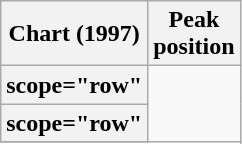<table class="wikitable sortable plainrowheaders">
<tr>
<th>Chart (1997)</th>
<th>Peak<br>position</th>
</tr>
<tr>
<th>scope="row" </th>
</tr>
<tr>
<th>scope="row" </th>
</tr>
<tr>
</tr>
</table>
